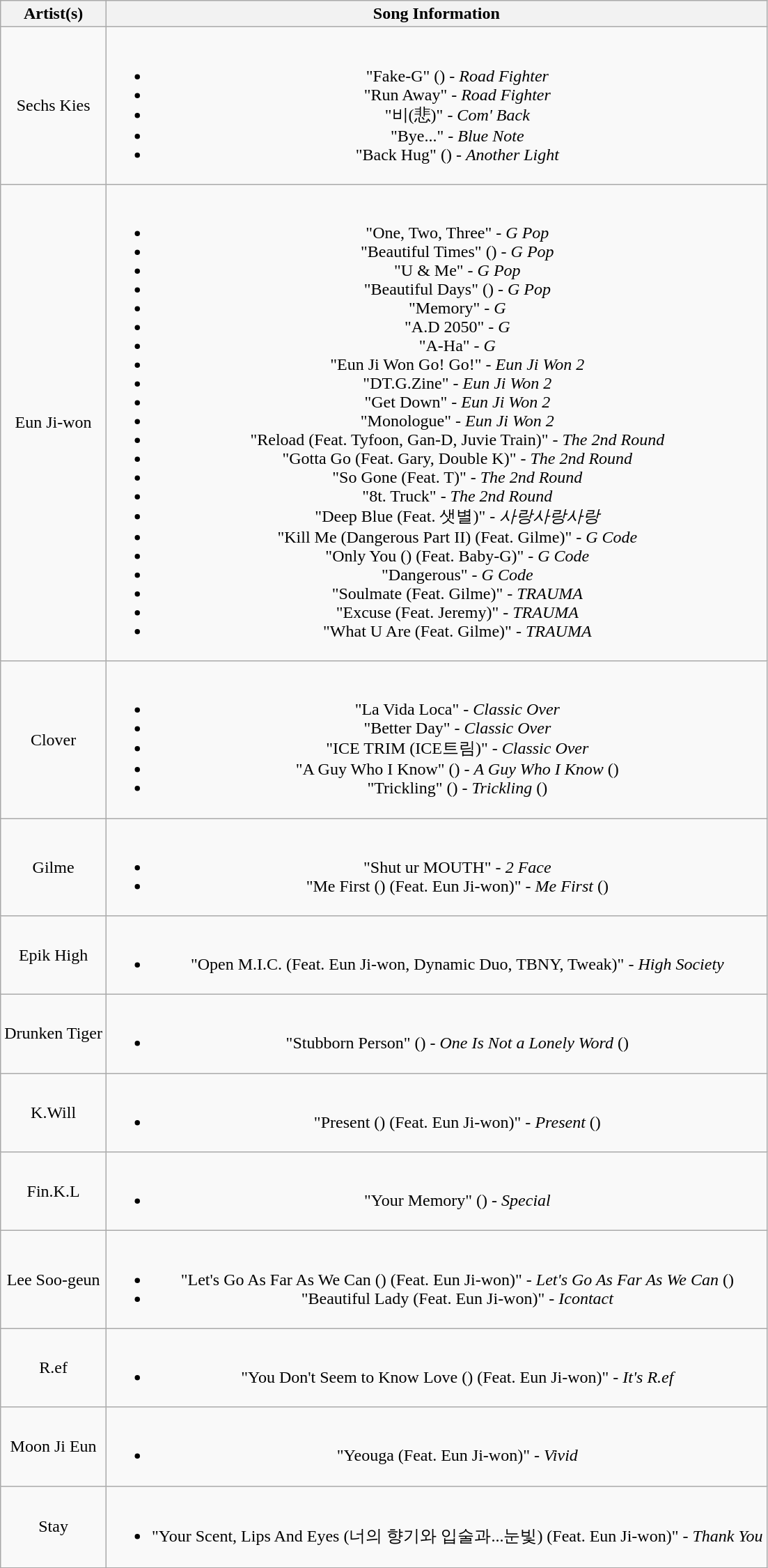<table class="wikitable sortable" style="text-align: center">
<tr>
<th>Artist(s)</th>
<th>Song Information</th>
</tr>
<tr>
<td>Sechs Kies</td>
<td><br><ul><li>"Fake-G" () - <em>Road Fighter</em></li><li>"Run Away"  - <em>Road Fighter</em></li><li>"비(悲)"  - <em>Com' Back</em></li><li>"Bye..."  - <em>Blue Note</em></li><li>"Back Hug" ()  - <em>Another Light</em></li></ul></td>
</tr>
<tr>
<td>Eun Ji-won</td>
<td><br><ul><li>"One, Two, Three" - <em>G Pop</em></li><li>"Beautiful Times" () - <em>G Pop</em></li><li>"U & Me" - <em>G Pop</em></li><li>"Beautiful Days" () - <em>G Pop</em></li><li>"Memory" - <em>G</em></li><li>"A.D 2050" - <em>G</em></li><li>"A-Ha" - <em>G</em></li><li>"Eun Ji Won Go! Go!" - <em>Eun Ji Won 2</em></li><li>"DT.G.Zine" - <em>Eun Ji Won 2</em></li><li>"Get Down" - <em>Eun Ji Won 2</em></li><li>"Monologue" - <em>Eun Ji Won 2</em></li><li>"Reload (Feat. Tyfoon, Gan-D, Juvie Train)" - <em>The 2nd Round</em></li><li>"Gotta Go (Feat. Gary, Double K)" - <em>The 2nd Round</em></li><li>"So Gone (Feat. T)" - <em>The 2nd Round</em></li><li>"8t. Truck" - <em>The 2nd Round</em></li><li>"Deep Blue (Feat. 샛별)" - <em>사랑사랑사랑</em></li><li>"Kill Me (Dangerous Part II) (Feat. Gilme)" - <em>	G Code</em></li><li>"Only You () (Feat. Baby-G)" - <em>G Code</em></li><li>"Dangerous" - <em>G Code</em></li><li>"Soulmate (Feat. Gilme)" - <em>TRAUMA</em></li><li>"Excuse (Feat. Jeremy)" - <em>TRAUMA</em></li><li>"What U Are (Feat. Gilme)" - <em>TRAUMA</em></li></ul></td>
</tr>
<tr>
<td>Clover</td>
<td><br><ul><li>"La Vida Loca" - <em>Classic Over</em></li><li>"Better Day" - <em>Classic Over</em></li><li>"ICE TRIM (ICE트림)" - <em>Classic Over</em></li><li>"A Guy Who I Know" () - <em>A Guy Who I Know</em> ()</li><li>"Trickling" () - <em>Trickling</em> ()</li></ul></td>
</tr>
<tr>
<td>Gilme</td>
<td><br><ul><li>"Shut ur MOUTH"  - <em>2 Face</em></li><li>"Me First () (Feat. Eun Ji-won)"  - <em>Me First</em> ()</li></ul></td>
</tr>
<tr>
<td>Epik High</td>
<td><br><ul><li>"Open M.I.C. (Feat. Eun Ji-won, Dynamic Duo, TBNY, Tweak)"  - <em>High Society</em></li></ul></td>
</tr>
<tr>
<td>Drunken Tiger</td>
<td><br><ul><li>"Stubborn Person" ()  - <em>One Is Not a Lonely Word</em> ()</li></ul></td>
</tr>
<tr>
<td>K.Will</td>
<td><br><ul><li>"Present () (Feat. Eun Ji-won)"  - <em>Present</em> ()</li></ul></td>
</tr>
<tr>
<td>Fin.K.L</td>
<td><br><ul><li>"Your Memory" ()  - <em>Special</em></li></ul></td>
</tr>
<tr>
<td>Lee Soo-geun</td>
<td><br><ul><li>"Let's Go As Far As We Can () (Feat. Eun Ji-won)"  - <em>Let's Go As Far As We Can</em> ()</li><li>"Beautiful Lady (Feat. Eun Ji-won)"  - <em>Icontact</em></li></ul></td>
</tr>
<tr>
<td>R.ef</td>
<td><br><ul><li>"You Don't Seem to Know Love () (Feat. Eun Ji-won)"  - <em>It's R.ef</em></li></ul></td>
</tr>
<tr>
<td>Moon Ji Eun</td>
<td><br><ul><li>"Yeouga (Feat. Eun Ji-won)"  - <em>Vivid</em></li></ul></td>
</tr>
<tr>
<td>Stay</td>
<td><br><ul><li>"Your Scent, Lips And Eyes (너의 향기와 입술과...눈빛) (Feat. Eun Ji-won)"  - <em>Thank You</em></li></ul></td>
</tr>
</table>
